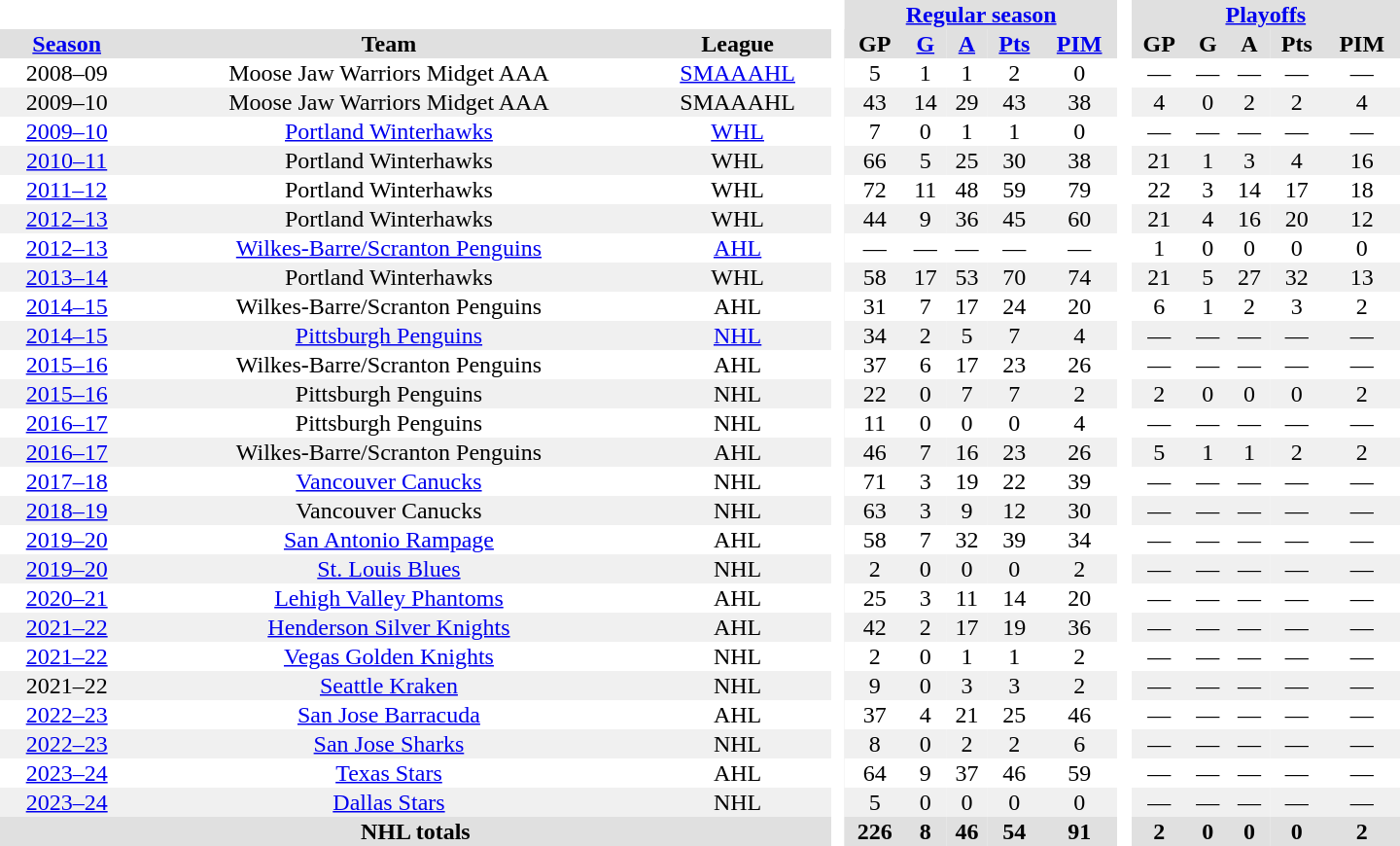<table border="0" cellpadding="1" cellspacing="0" style="text-align:center; width:60em;">
<tr style="background:#e0e0e0;">
<th colspan="3"  bgcolor="#ffffff"> </th>
<th rowspan="104" bgcolor="#ffffff"> </th>
<th colspan="5"><a href='#'>Regular season</a></th>
<th rowspan="104" bgcolor="#ffffff"> </th>
<th colspan="5"><a href='#'>Playoffs</a></th>
</tr>
<tr style="background:#e0e0e0;">
<th><a href='#'>Season</a></th>
<th>Team</th>
<th>League</th>
<th>GP</th>
<th><a href='#'>G</a></th>
<th><a href='#'>A</a></th>
<th><a href='#'>Pts</a></th>
<th><a href='#'>PIM</a></th>
<th>GP</th>
<th>G</th>
<th>A</th>
<th>Pts</th>
<th>PIM</th>
</tr>
<tr>
<td>2008–09</td>
<td>Moose Jaw Warriors Midget AAA</td>
<td><a href='#'>SMAAAHL</a></td>
<td>5</td>
<td>1</td>
<td>1</td>
<td>2</td>
<td>0</td>
<td>—</td>
<td>—</td>
<td>—</td>
<td>—</td>
<td>—</td>
</tr>
<tr style="background:#f0f0f0;">
<td>2009–10</td>
<td>Moose Jaw Warriors Midget AAA</td>
<td>SMAAAHL</td>
<td>43</td>
<td>14</td>
<td>29</td>
<td>43</td>
<td>38</td>
<td>4</td>
<td>0</td>
<td>2</td>
<td>2</td>
<td>4</td>
</tr>
<tr>
<td><a href='#'>2009–10</a></td>
<td><a href='#'>Portland Winterhawks</a></td>
<td><a href='#'>WHL</a></td>
<td>7</td>
<td>0</td>
<td>1</td>
<td>1</td>
<td>0</td>
<td>—</td>
<td>—</td>
<td>—</td>
<td>—</td>
<td>—</td>
</tr>
<tr style="background:#f0f0f0;">
<td><a href='#'>2010–11</a></td>
<td>Portland Winterhawks</td>
<td>WHL</td>
<td>66</td>
<td>5</td>
<td>25</td>
<td>30</td>
<td>38</td>
<td>21</td>
<td>1</td>
<td>3</td>
<td>4</td>
<td>16</td>
</tr>
<tr>
<td><a href='#'>2011–12</a></td>
<td>Portland Winterhawks</td>
<td>WHL</td>
<td>72</td>
<td>11</td>
<td>48</td>
<td>59</td>
<td>79</td>
<td>22</td>
<td>3</td>
<td>14</td>
<td>17</td>
<td>18</td>
</tr>
<tr style="background:#f0f0f0;">
<td><a href='#'>2012–13</a></td>
<td>Portland Winterhawks</td>
<td>WHL</td>
<td>44</td>
<td>9</td>
<td>36</td>
<td>45</td>
<td>60</td>
<td>21</td>
<td>4</td>
<td>16</td>
<td>20</td>
<td>12</td>
</tr>
<tr>
<td><a href='#'>2012–13</a></td>
<td><a href='#'>Wilkes-Barre/Scranton Penguins</a></td>
<td><a href='#'>AHL</a></td>
<td>—</td>
<td>—</td>
<td>—</td>
<td>—</td>
<td>—</td>
<td>1</td>
<td>0</td>
<td>0</td>
<td>0</td>
<td>0</td>
</tr>
<tr style="background:#f0f0f0;">
<td><a href='#'>2013–14</a></td>
<td>Portland Winterhawks</td>
<td>WHL</td>
<td>58</td>
<td>17</td>
<td>53</td>
<td>70</td>
<td>74</td>
<td>21</td>
<td>5</td>
<td>27</td>
<td>32</td>
<td>13</td>
</tr>
<tr>
<td><a href='#'>2014–15</a></td>
<td>Wilkes-Barre/Scranton Penguins</td>
<td>AHL</td>
<td>31</td>
<td>7</td>
<td>17</td>
<td>24</td>
<td>20</td>
<td>6</td>
<td>1</td>
<td>2</td>
<td>3</td>
<td>2</td>
</tr>
<tr style="background:#f0f0f0;">
<td><a href='#'>2014–15</a></td>
<td><a href='#'>Pittsburgh Penguins</a></td>
<td><a href='#'>NHL</a></td>
<td>34</td>
<td>2</td>
<td>5</td>
<td>7</td>
<td>4</td>
<td>—</td>
<td>—</td>
<td>—</td>
<td>—</td>
<td>—</td>
</tr>
<tr>
<td><a href='#'>2015–16</a></td>
<td>Wilkes-Barre/Scranton Penguins</td>
<td>AHL</td>
<td>37</td>
<td>6</td>
<td>17</td>
<td>23</td>
<td>26</td>
<td>—</td>
<td>—</td>
<td>—</td>
<td>—</td>
<td>—</td>
</tr>
<tr style="background:#f0f0f0;">
<td><a href='#'>2015–16</a></td>
<td>Pittsburgh Penguins</td>
<td>NHL</td>
<td>22</td>
<td>0</td>
<td>7</td>
<td>7</td>
<td>2</td>
<td>2</td>
<td>0</td>
<td>0</td>
<td>0</td>
<td>2</td>
</tr>
<tr>
<td><a href='#'>2016–17</a></td>
<td>Pittsburgh Penguins</td>
<td>NHL</td>
<td>11</td>
<td>0</td>
<td>0</td>
<td>0</td>
<td>4</td>
<td>—</td>
<td>—</td>
<td>—</td>
<td>—</td>
<td>—</td>
</tr>
<tr style="background:#f0f0f0;">
<td><a href='#'>2016–17</a></td>
<td>Wilkes-Barre/Scranton Penguins</td>
<td>AHL</td>
<td>46</td>
<td>7</td>
<td>16</td>
<td>23</td>
<td>26</td>
<td>5</td>
<td>1</td>
<td>1</td>
<td>2</td>
<td>2</td>
</tr>
<tr>
<td><a href='#'>2017–18</a></td>
<td><a href='#'>Vancouver Canucks</a></td>
<td>NHL</td>
<td>71</td>
<td>3</td>
<td>19</td>
<td>22</td>
<td>39</td>
<td>—</td>
<td>—</td>
<td>—</td>
<td>—</td>
<td>—</td>
</tr>
<tr style="background:#f0f0f0;">
<td><a href='#'>2018–19</a></td>
<td>Vancouver Canucks</td>
<td>NHL</td>
<td>63</td>
<td>3</td>
<td>9</td>
<td>12</td>
<td>30</td>
<td>—</td>
<td>—</td>
<td>—</td>
<td>—</td>
<td>—</td>
</tr>
<tr>
<td><a href='#'>2019–20</a></td>
<td><a href='#'>San Antonio Rampage</a></td>
<td>AHL</td>
<td>58</td>
<td>7</td>
<td>32</td>
<td>39</td>
<td>34</td>
<td>—</td>
<td>—</td>
<td>—</td>
<td>—</td>
<td>—</td>
</tr>
<tr bgcolor="#f0f0f0">
<td><a href='#'>2019–20</a></td>
<td><a href='#'>St. Louis Blues</a></td>
<td>NHL</td>
<td>2</td>
<td>0</td>
<td>0</td>
<td>0</td>
<td>2</td>
<td>—</td>
<td>—</td>
<td>—</td>
<td>—</td>
<td>—</td>
</tr>
<tr>
<td><a href='#'>2020–21</a></td>
<td><a href='#'>Lehigh Valley Phantoms</a></td>
<td>AHL</td>
<td>25</td>
<td>3</td>
<td>11</td>
<td>14</td>
<td>20</td>
<td>—</td>
<td>—</td>
<td>—</td>
<td>—</td>
<td>—</td>
</tr>
<tr bgcolor="#f0f0f0">
<td><a href='#'>2021–22</a></td>
<td><a href='#'>Henderson Silver Knights</a></td>
<td>AHL</td>
<td>42</td>
<td>2</td>
<td>17</td>
<td>19</td>
<td>36</td>
<td>—</td>
<td>—</td>
<td>—</td>
<td>—</td>
<td>—</td>
</tr>
<tr>
<td><a href='#'>2021–22</a></td>
<td><a href='#'>Vegas Golden Knights</a></td>
<td>NHL</td>
<td>2</td>
<td>0</td>
<td>1</td>
<td>1</td>
<td>2</td>
<td>—</td>
<td>—</td>
<td>—</td>
<td>—</td>
<td>—</td>
</tr>
<tr bgcolor="#f0f0f0">
<td>2021–22</td>
<td><a href='#'>Seattle Kraken</a></td>
<td>NHL</td>
<td>9</td>
<td>0</td>
<td>3</td>
<td>3</td>
<td>2</td>
<td>—</td>
<td>—</td>
<td>—</td>
<td>—</td>
<td>—</td>
</tr>
<tr>
<td><a href='#'>2022–23</a></td>
<td><a href='#'>San Jose Barracuda</a></td>
<td>AHL</td>
<td>37</td>
<td>4</td>
<td>21</td>
<td>25</td>
<td>46</td>
<td>—</td>
<td>—</td>
<td>—</td>
<td>—</td>
<td>—</td>
</tr>
<tr bgcolor="#f0f0f0">
<td><a href='#'>2022–23</a></td>
<td><a href='#'>San Jose Sharks</a></td>
<td>NHL</td>
<td>8</td>
<td>0</td>
<td>2</td>
<td>2</td>
<td>6</td>
<td>—</td>
<td>—</td>
<td>—</td>
<td>—</td>
<td>—</td>
</tr>
<tr>
<td><a href='#'>2023–24</a></td>
<td><a href='#'>Texas Stars</a></td>
<td>AHL</td>
<td>64</td>
<td>9</td>
<td>37</td>
<td>46</td>
<td>59</td>
<td>—</td>
<td>—</td>
<td>—</td>
<td>—</td>
<td>—</td>
</tr>
<tr bgcolor="#f0f0f0">
<td><a href='#'>2023–24</a></td>
<td><a href='#'>Dallas Stars</a></td>
<td>NHL</td>
<td>5</td>
<td>0</td>
<td>0</td>
<td>0</td>
<td>0</td>
<td>—</td>
<td>—</td>
<td>—</td>
<td>—</td>
<td>—</td>
</tr>
<tr ALIGN="centre" bgcolor="#e0e0e0">
<th colspan="3">NHL totals</th>
<th>226</th>
<th>8</th>
<th>46</th>
<th>54</th>
<th>91</th>
<th>2</th>
<th>0</th>
<th>0</th>
<th>0</th>
<th>2</th>
</tr>
</table>
